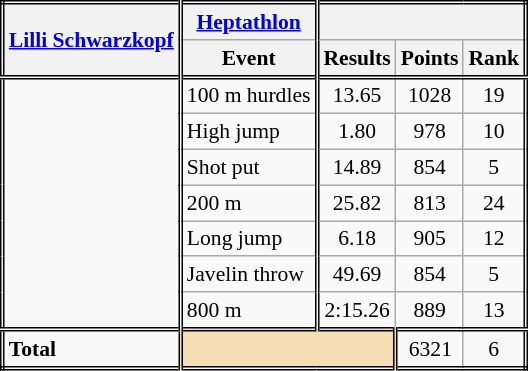<table class=wikitable style="font-size:90%; border: double;">
<tr>
<th style="border-right:double" rowspan="2"><a href='#'>Lilli Schwarzkopf</a></th>
<th style="border-right:double"><a href='#'>Heptathlon</a></th>
<th colspan="3"></th>
</tr>
<tr>
<th style="border-right:double">Event</th>
<th>Results</th>
<th>Points</th>
<th>Rank</th>
</tr>
<tr style="border-top: double;">
<td style="border-right:double" rowspan="7"></td>
<td style="border-right:double">100 m hurdles</td>
<td align=center>13.65</td>
<td align=center>1028</td>
<td align=center>19</td>
</tr>
<tr>
<td style="border-right:double">High jump</td>
<td align=center>1.80</td>
<td align=center>978</td>
<td align=center>10</td>
</tr>
<tr>
<td style="border-right:double">Shot put</td>
<td align=center>14.89</td>
<td align=center>854</td>
<td align=center>5</td>
</tr>
<tr>
<td style="border-right:double">200 m</td>
<td align=center>25.82</td>
<td align=center>813</td>
<td align=center>24</td>
</tr>
<tr>
<td style="border-right:double">Long jump</td>
<td align=center>6.18</td>
<td align=center>905</td>
<td align=center>12</td>
</tr>
<tr>
<td style="border-right:double">Javelin throw</td>
<td align=center>49.69</td>
<td align=center>854</td>
<td align=center>5</td>
</tr>
<tr>
<td style="border-right:double">800 m</td>
<td align=center>2:15.26</td>
<td align=center>889</td>
<td align=center>13</td>
</tr>
<tr style="border-top: double;">
<td style="border-right:double"><strong>Total</strong></td>
<td colspan="2" style="background:wheat; border-right:double;"></td>
<td align=center>6321</td>
<td align=center>6</td>
</tr>
</table>
